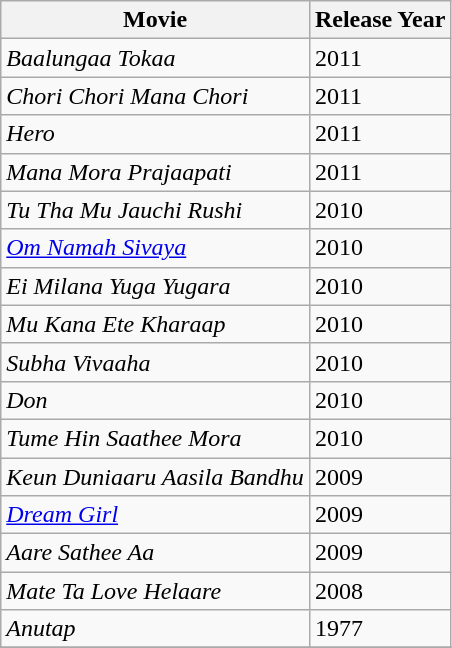<table class="wikitable sortable">
<tr>
<th>Movie</th>
<th>Release Year</th>
</tr>
<tr>
<td><em>Baalungaa Tokaa </em></td>
<td>2011</td>
</tr>
<tr>
<td><em>Chori Chori Mana Chori </em></td>
<td>2011</td>
</tr>
<tr>
<td><em>Hero</em></td>
<td>2011</td>
</tr>
<tr>
<td><em>Mana Mora Prajaapati</em></td>
<td>2011</td>
</tr>
<tr>
<td><em>Tu Tha Mu Jauchi Rushi </em></td>
<td>2010</td>
</tr>
<tr>
<td><em><a href='#'>Om Namah Sivaya</a> </em></td>
<td>2010</td>
</tr>
<tr>
<td><em> Ei Milana Yuga Yugara </em></td>
<td>2010</td>
</tr>
<tr>
<td><em>Mu Kana Ete Kharaap</em></td>
<td>2010</td>
</tr>
<tr>
<td><em>Subha Vivaaha</em></td>
<td>2010</td>
</tr>
<tr>
<td><em>Don</em></td>
<td>2010</td>
</tr>
<tr>
<td><em>Tume Hin Saathee Mora</em></td>
<td>2010</td>
</tr>
<tr>
<td><em>Keun Duniaaru Aasila Bandhu</em></td>
<td>2009</td>
</tr>
<tr>
<td><em><a href='#'>Dream Girl</a></em></td>
<td>2009</td>
</tr>
<tr>
<td><em>Aare Sathee Aa</em></td>
<td>2009</td>
</tr>
<tr>
<td><em>Mate Ta Love Helaare</em></td>
<td>2008<br></td>
</tr>
<tr>
<td><em>Anutap</em></td>
<td>1977</td>
</tr>
<tr>
</tr>
</table>
